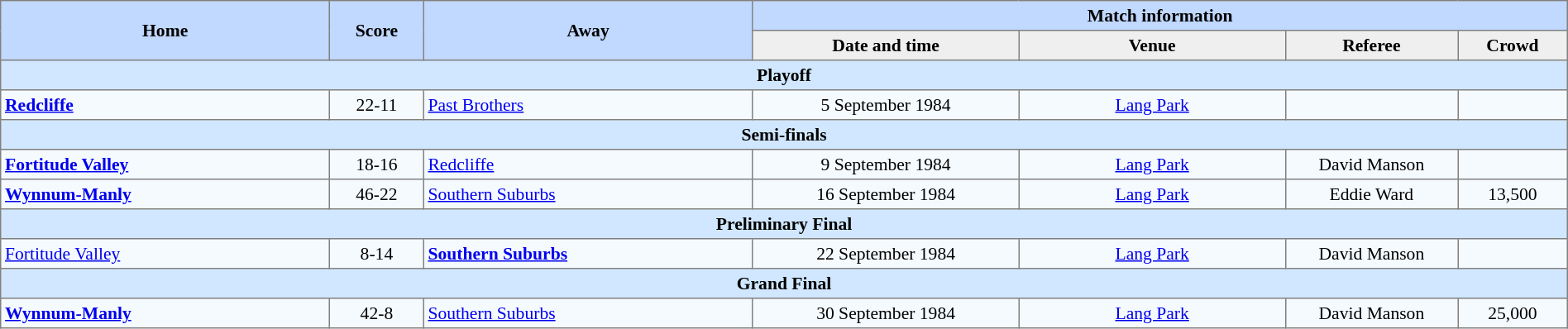<table border=1 style="border-collapse:collapse; font-size:90%; text-align:center;" cellpadding=3 cellspacing=0 width=100%>
<tr bgcolor=#C1D8FF>
<th rowspan=2 width=21%>Home</th>
<th rowspan=2 width=6%>Score</th>
<th rowspan=2 width=21%>Away</th>
<th colspan=6>Match information</th>
</tr>
<tr bgcolor=#EFEFEF>
<th width=17%>Date and time</th>
<th width=17%>Venue</th>
<th width=11%>Referee</th>
<th width=7%>Crowd</th>
</tr>
<tr bgcolor="#D0E7FF">
<td colspan=7><strong>Playoff</strong></td>
</tr>
<tr bgcolor=#F5FAFF>
<td align=left> <strong><a href='#'>Redcliffe</a></strong></td>
<td>22-11</td>
<td align=left> <a href='#'>Past Brothers</a></td>
<td>5 September 1984</td>
<td><a href='#'>Lang Park</a></td>
<td></td>
<td></td>
</tr>
<tr bgcolor="#D0E7FF">
<td colspan=7><strong>Semi-finals</strong></td>
</tr>
<tr bgcolor=#F5FAFF>
<td align=left> <strong><a href='#'>Fortitude Valley</a></strong></td>
<td>18-16</td>
<td align=left> <a href='#'>Redcliffe</a></td>
<td>9 September 1984</td>
<td><a href='#'>Lang Park</a></td>
<td>David Manson</td>
<td></td>
</tr>
<tr bgcolor=#F5FAFF>
<td align=left> <strong><a href='#'>Wynnum-Manly</a></strong></td>
<td>46-22</td>
<td align=left> <a href='#'>Southern Suburbs</a></td>
<td>16 September 1984</td>
<td><a href='#'>Lang Park</a></td>
<td>Eddie Ward</td>
<td>13,500</td>
</tr>
<tr bgcolor="#D0E7FF">
<td colspan=7><strong>Preliminary Final</strong></td>
</tr>
<tr bgcolor=#F5FAFF>
<td align=left> <a href='#'>Fortitude Valley</a></td>
<td>8-14</td>
<td align=left> <strong><a href='#'>Southern Suburbs</a></strong></td>
<td>22 September 1984</td>
<td><a href='#'>Lang Park</a></td>
<td>David Manson</td>
<td></td>
</tr>
<tr bgcolor="#D0E7FF">
<td colspan=7><strong>Grand Final</strong></td>
</tr>
<tr bgcolor=#F5FAFF>
<td align=left> <strong><a href='#'>Wynnum-Manly</a></strong></td>
<td>42-8</td>
<td align=left> <a href='#'>Southern Suburbs</a></td>
<td>30 September 1984</td>
<td><a href='#'>Lang Park</a></td>
<td>David Manson</td>
<td>25,000</td>
</tr>
</table>
